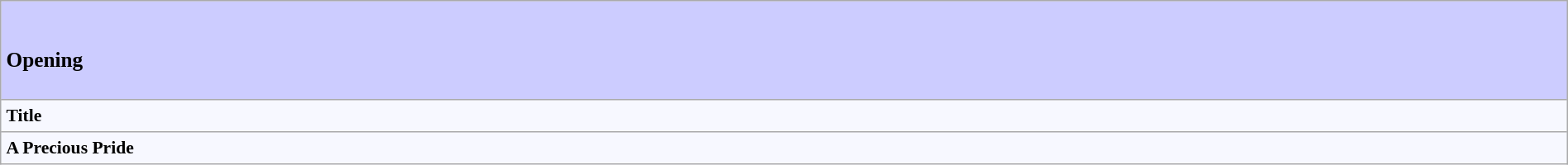<table border="" cellpadding="4" cellspacing="0" width="100%" style="border: 1px #aaaaaa solid; border-collapse: collapse; padding: 0.2em; margin: 1em 1em 1em 0; background: #f7f8ff; font-size:0.9em">
<tr valign="middle" bgcolor="#ccccff">
<td colspan=1><br><h3>Opening</h3></td>
</tr>
<tr>
<td><strong>Title</strong></td>
</tr>
<tr>
<td><strong>A Precious Pride</strong></td>
</tr>
</table>
